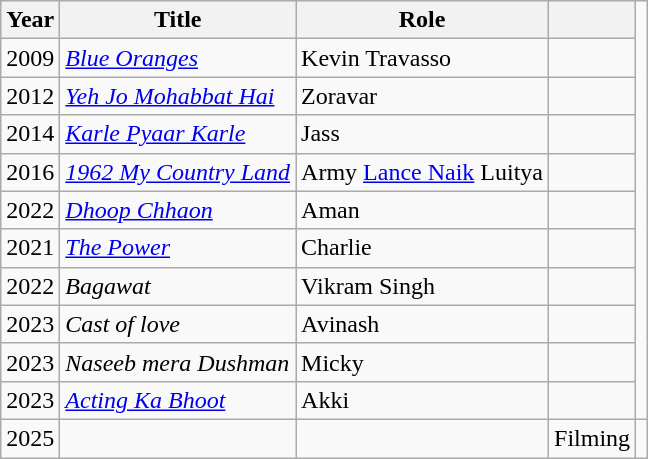<table class="wikitable" "text-align:center;">
<tr>
<th>Year</th>
<th>Title</th>
<th>Role</th>
<th></th>
</tr>
<tr>
<td>2009</td>
<td><em><a href='#'>Blue Oranges</a></em></td>
<td>Kevin Travasso</td>
<td></td>
</tr>
<tr>
<td>2012</td>
<td><em><a href='#'>Yeh Jo Mohabbat Hai</a></em></td>
<td>Zoravar</td>
<td></td>
</tr>
<tr>
<td>2014</td>
<td><em><a href='#'>Karle Pyaar Karle</a></em></td>
<td>Jass</td>
<td></td>
</tr>
<tr>
<td>2016</td>
<td><em><a href='#'>1962 My Country Land</a></em></td>
<td>Army <a href='#'>Lance Naik</a> Luitya</td>
<td></td>
</tr>
<tr>
<td>2022</td>
<td><em><a href='#'>Dhoop Chhaon</a></em></td>
<td>Aman</td>
<td></td>
</tr>
<tr>
<td>2021</td>
<td><em><a href='#'>The Power</a></em></td>
<td>Charlie</td>
<td></td>
</tr>
<tr>
<td>2022</td>
<td><em>Bagawat</em></td>
<td>Vikram Singh</td>
<td></td>
</tr>
<tr>
<td>2023</td>
<td><em>Cast of love</em></td>
<td>Avinash</td>
<td></td>
</tr>
<tr>
<td>2023</td>
<td><em>Naseeb mera Dushman </em></td>
<td>Micky</td>
<td></td>
</tr>
<tr>
<td>2023</td>
<td><em><a href='#'>Acting Ka Bhoot</a></em></td>
<td>Akki</td>
<td></td>
</tr>
<tr>
<td>2025</td>
<td></td>
<td></td>
<td>Filming</td>
<td></td>
</tr>
</table>
